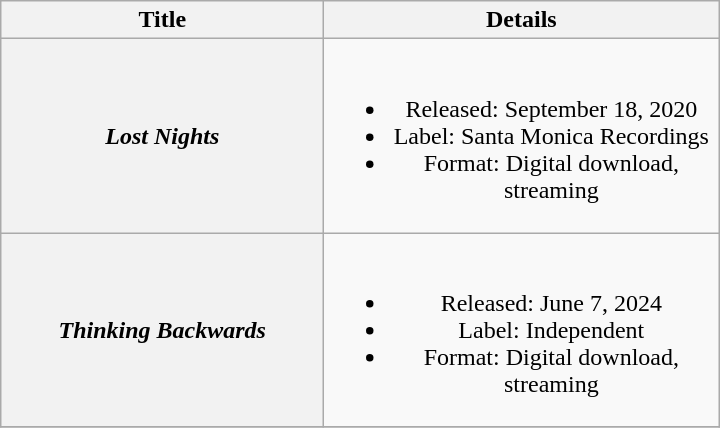<table class="wikitable plainrowheaders" style="text-align:center;">
<tr>
<th scope="col" style="width:13em;">Title</th>
<th scope="col" style="width:16em;">Details</th>
</tr>
<tr>
<th scope="row"><em>Lost Nights</em></th>
<td><br><ul><li>Released: September 18, 2020</li><li>Label: Santa Monica Recordings</li><li>Format: Digital download, streaming</li></ul></td>
</tr>
<tr>
<th scope="row"><em>Thinking Backwards</em></th>
<td><br><ul><li>Released: June 7, 2024</li><li>Label: Independent</li><li>Format: Digital download, streaming</li></ul></td>
</tr>
<tr>
</tr>
</table>
